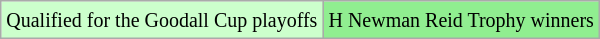<table class="wikitable">
<tr>
<td style="background:#ccffcc;"><small>Qualified for the Goodall Cup playoffs</small></td>
<td style="background:#90EE90;"><small>H Newman Reid Trophy winners</small></td>
</tr>
</table>
